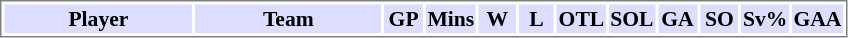<table cellpadding="0">
<tr align="left" style="vertical-align: top">
<td></td>
<td><br><table cellpadding="1" width="565px" style="font-size: 90%; border: 1px solid gray;">
<tr>
<th bgcolor="#DDDDFF" width="27.5%">Player</th>
<th bgcolor="#DDDDFF" width="27.5%">Team</th>
<th bgcolor="#DDDDFF" width="5%">GP</th>
<th bgcolor="#DDDDFF" width="5%">Mins</th>
<th bgcolor="#DDDDFF" width="5%">W</th>
<th bgcolor="#DDDDFF" width="5%">L</th>
<th bgcolor="#DDDDFF" width="5%">OTL</th>
<th bgcolor="#DDDDFF" width="5%">SOL</th>
<th bgcolor="#DDDDFF" width="5%">GA</th>
<th bgcolor="#DDDDFF" width="5%">SO</th>
<th bgcolor="#DDDDFF" width="5%">Sv%</th>
<th bgcolor="#DDDDFF" width="5%">GAA</th>
</tr>
</table>
</td>
</tr>
</table>
